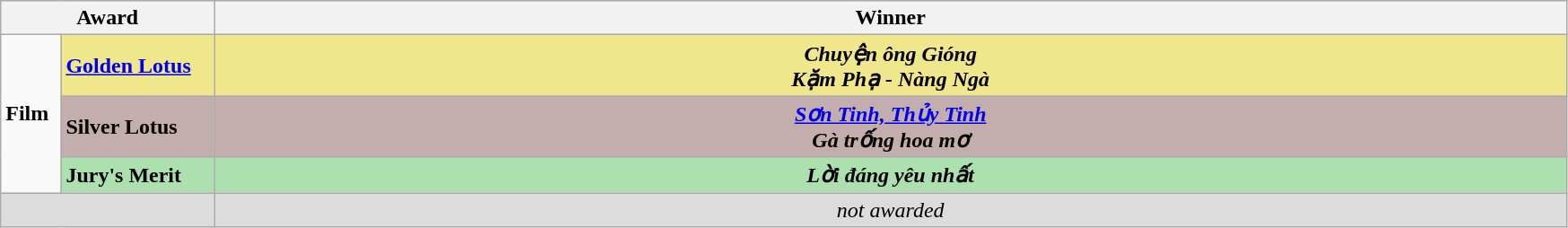<table class=wikitable>
<tr>
<th width="12%" colspan="2">Award</th>
<th width="76%">Winner</th>
</tr>
<tr>
<td rowspan="3"><strong>Film</strong></td>
<td style="background:#F0E68C"><strong><a href='#'>Golden Lotus</a></strong></td>
<td style="background:#F0E68C" align=center><strong><em>Chuyện ông Gióng</em></strong><br><strong><em>Kặm Phạ - Nàng Ngà</em></strong></td>
</tr>
<tr>
<td style="background:#C4AEAD"><strong>Silver Lotus</strong></td>
<td style="background:#C4AEAD" align=center><strong><em><a href='#'>Sơn Tinh, Thủy Tinh</a></em></strong><br><strong><em>Gà trống hoa mơ</em></strong></td>
</tr>
<tr>
<td style="background:#ACE1AF"><strong>Jury's Merit</strong></td>
<td style="background:#ACE1AF" align=center><strong><em>Lời đáng yêu nhất</em></strong></td>
</tr>
<tr>
<td colspan="2" align=center style="background:#DCDCDC"><strong></strong></td>
<td align=center style="background:#DCDCDC"><em>not awarded</em></td>
</tr>
</table>
